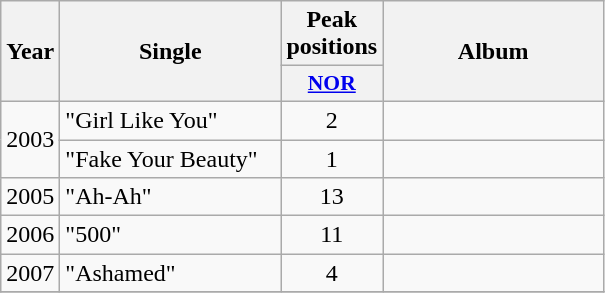<table class="wikitable">
<tr>
<th align="center" rowspan="2" width="10">Year</th>
<th align="center" rowspan="2" width="140">Single</th>
<th align="center" colspan="1" width="20">Peak positions</th>
<th align="center" rowspan="2" width="140">Album</th>
</tr>
<tr>
<th scope="col" style="width:3em;font-size:90%;"><a href='#'>NOR</a><br></th>
</tr>
<tr>
<td style="text-align:center;" rowspan=2>2003</td>
<td>"Girl Like You"</td>
<td style="text-align:center;">2</td>
<td style="text-align:center;"></td>
</tr>
<tr>
<td>"Fake Your Beauty"</td>
<td style="text-align:center;">1</td>
<td style="text-align:center;"></td>
</tr>
<tr>
<td style="text-align:center;" rowspan=1>2005</td>
<td>"Ah-Ah"</td>
<td style="text-align:center;">13</td>
<td style="text-align:center;"></td>
</tr>
<tr>
<td style="text-align:center;" rowspan=1>2006</td>
<td>"500"</td>
<td style="text-align:center;">11</td>
<td style="text-align:center;"></td>
</tr>
<tr>
<td style="text-align:center;" rowspan=1>2007</td>
<td>"Ashamed"</td>
<td style="text-align:center;">4</td>
<td style="text-align:center;"></td>
</tr>
<tr>
</tr>
</table>
